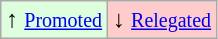<table class="wikitable" align="center">
<tr>
<td style="background:#ddffdd">↑ <small><a href='#'>Promoted</a></small></td>
<td style="background:#ffcccc">↓ <small><a href='#'>Relegated</a></small></td>
</tr>
</table>
